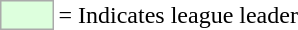<table>
<tr>
<td style="background:#DDFFDD; border:1px solid #aaa; width:2em;"></td>
<td>= Indicates league leader</td>
</tr>
</table>
